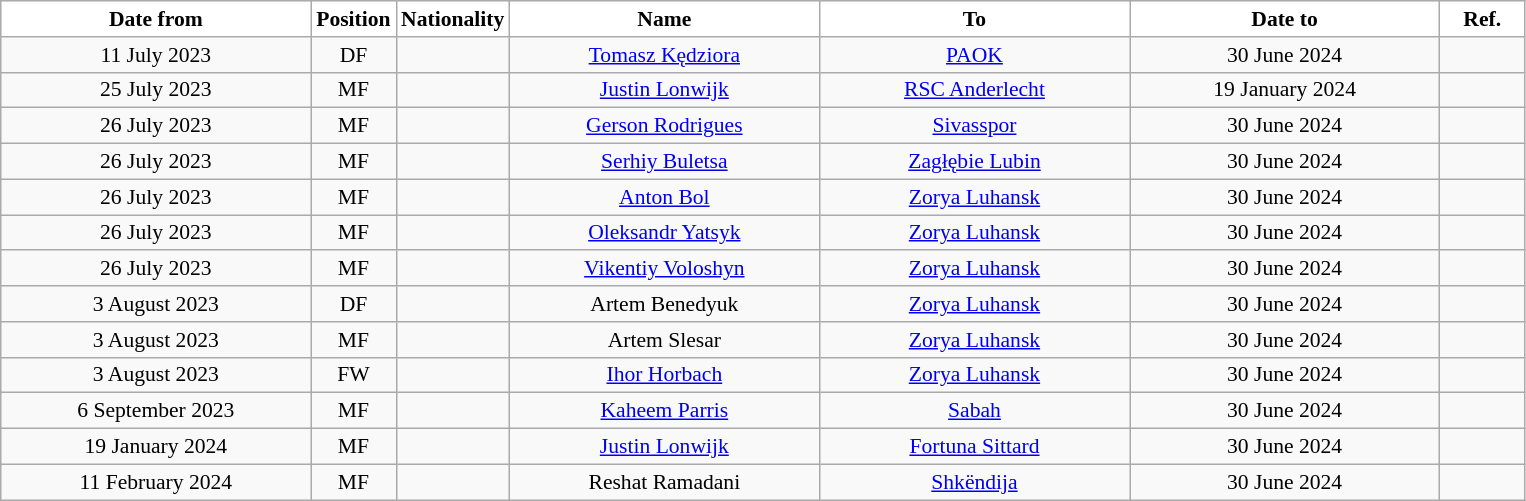<table class="wikitable" style="text-align:center; font-size:90%; ">
<tr>
<th style="background:#ffffff; color:black; width:200px;">Date from</th>
<th style="background:#ffffff; color:black; width:50px;">Position</th>
<th style="background:#ffffff; color:black; width:50px;">Nationality</th>
<th style="background:#ffffff; color:black; width:200px;">Name</th>
<th style="background:#ffffff; color:black; width:200px;">To</th>
<th style="background:#ffffff; color:black; width:200px;">Date to</th>
<th style="background:#ffffff; color:black; width:50px;">Ref.</th>
</tr>
<tr>
<td>11 July 2023</td>
<td>DF</td>
<td></td>
<td><a href='#'>Tomasz Kędziora</a></td>
<td><a href='#'>PAOK</a></td>
<td>30 June 2024</td>
<td></td>
</tr>
<tr>
<td>25 July 2023</td>
<td>MF</td>
<td></td>
<td><a href='#'>Justin Lonwijk</a></td>
<td><a href='#'>RSC Anderlecht</a></td>
<td>19 January 2024</td>
<td></td>
</tr>
<tr>
<td>26 July 2023</td>
<td>MF</td>
<td></td>
<td><a href='#'>Gerson Rodrigues</a></td>
<td><a href='#'>Sivasspor</a></td>
<td>30 June 2024</td>
<td></td>
</tr>
<tr>
<td>26 July 2023</td>
<td>MF</td>
<td></td>
<td><a href='#'>Serhiy Buletsa</a></td>
<td><a href='#'>Zagłębie Lubin</a></td>
<td>30 June 2024</td>
<td></td>
</tr>
<tr>
<td>26 July 2023</td>
<td>MF</td>
<td></td>
<td><a href='#'>Anton Bol</a></td>
<td><a href='#'>Zorya Luhansk</a></td>
<td>30 June 2024</td>
<td></td>
</tr>
<tr>
<td>26 July 2023</td>
<td>MF</td>
<td></td>
<td><a href='#'>Oleksandr Yatsyk</a></td>
<td><a href='#'>Zorya Luhansk</a></td>
<td>30 June 2024</td>
<td></td>
</tr>
<tr>
<td>26 July 2023</td>
<td>MF</td>
<td></td>
<td><a href='#'>Vikentiy Voloshyn</a></td>
<td><a href='#'>Zorya Luhansk</a></td>
<td>30 June 2024</td>
<td></td>
</tr>
<tr>
<td>3 August 2023</td>
<td>DF</td>
<td></td>
<td>Artem Benedyuk</td>
<td><a href='#'>Zorya Luhansk</a></td>
<td>30 June 2024</td>
<td></td>
</tr>
<tr>
<td>3 August 2023</td>
<td>MF</td>
<td></td>
<td>Artem Slesar</td>
<td><a href='#'>Zorya Luhansk</a></td>
<td>30 June 2024</td>
<td></td>
</tr>
<tr>
<td>3 August 2023</td>
<td>FW</td>
<td></td>
<td><a href='#'>Ihor Horbach</a></td>
<td><a href='#'>Zorya Luhansk</a></td>
<td>30 June 2024</td>
<td></td>
</tr>
<tr>
<td>6 September 2023</td>
<td>MF</td>
<td></td>
<td><a href='#'>Kaheem Parris</a></td>
<td><a href='#'>Sabah</a></td>
<td>30 June 2024</td>
<td></td>
</tr>
<tr>
<td>19 January 2024</td>
<td>MF</td>
<td></td>
<td><a href='#'>Justin Lonwijk</a></td>
<td><a href='#'>Fortuna Sittard</a></td>
<td>30 June 2024</td>
<td></td>
</tr>
<tr>
<td>11 February 2024</td>
<td>MF</td>
<td></td>
<td>Reshat Ramadani</td>
<td><a href='#'>Shkëndija</a></td>
<td>30 June 2024</td>
<td></td>
</tr>
</table>
